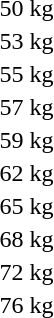<table>
<tr>
<td rowspan=2>50 kg<br></td>
<td rowspan=2></td>
<td rowspan=2></td>
<td></td>
</tr>
<tr>
<td></td>
</tr>
<tr>
<td rowspan=2>53 kg<br></td>
<td rowspan=2></td>
<td rowspan=2></td>
<td></td>
</tr>
<tr>
<td></td>
</tr>
<tr>
<td rowspan=2>55 kg<br></td>
<td rowspan=2></td>
<td rowspan=2></td>
<td></td>
</tr>
<tr>
<td></td>
</tr>
<tr>
<td rowspan=2>57 kg<br></td>
<td rowspan=2></td>
<td rowspan=2></td>
<td></td>
</tr>
<tr>
<td></td>
</tr>
<tr>
<td rowspan=2>59 kg<br></td>
<td rowspan=2></td>
<td rowspan=2></td>
<td></td>
</tr>
<tr>
<td></td>
</tr>
<tr>
<td rowspan=2>62 kg<br></td>
<td rowspan=2></td>
<td rowspan=2></td>
<td></td>
</tr>
<tr>
<td></td>
</tr>
<tr>
<td rowspan=2>65 kg<br></td>
<td rowspan=2></td>
<td rowspan=2></td>
<td></td>
</tr>
<tr>
<td></td>
</tr>
<tr>
<td rowspan=2>68 kg<br></td>
<td rowspan=2></td>
<td rowspan=2></td>
<td></td>
</tr>
<tr>
<td></td>
</tr>
<tr>
<td rowspan=2>72 kg<br></td>
<td rowspan=2></td>
<td rowspan=2></td>
<td></td>
</tr>
<tr>
<td></td>
</tr>
<tr>
<td rowspan=2>76 kg<br></td>
<td rowspan=2></td>
<td rowspan=2></td>
<td></td>
</tr>
<tr>
<td></td>
</tr>
<tr>
</tr>
</table>
